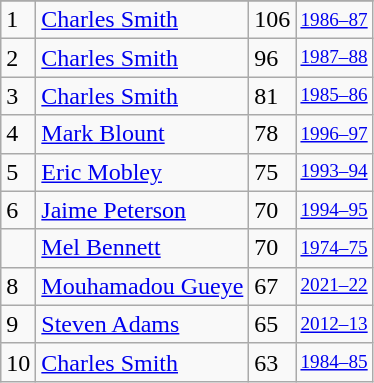<table class="wikitable">
<tr>
</tr>
<tr>
<td>1</td>
<td><a href='#'>Charles Smith</a></td>
<td>106</td>
<td style="font-size:80%;"><a href='#'>1986–87</a></td>
</tr>
<tr>
<td>2</td>
<td><a href='#'>Charles Smith</a></td>
<td>96</td>
<td style="font-size:80%;"><a href='#'>1987–88</a></td>
</tr>
<tr>
<td>3</td>
<td><a href='#'>Charles Smith</a></td>
<td>81</td>
<td style="font-size:80%;"><a href='#'>1985–86</a></td>
</tr>
<tr>
<td>4</td>
<td><a href='#'>Mark Blount</a></td>
<td>78</td>
<td style="font-size:80%;"><a href='#'>1996–97</a></td>
</tr>
<tr>
<td>5</td>
<td><a href='#'>Eric Mobley</a></td>
<td>75</td>
<td style="font-size:80%;"><a href='#'>1993–94</a></td>
</tr>
<tr>
<td>6</td>
<td><a href='#'>Jaime Peterson</a></td>
<td>70</td>
<td style="font-size:80%;"><a href='#'>1994–95</a></td>
</tr>
<tr>
<td></td>
<td><a href='#'>Mel Bennett</a></td>
<td>70</td>
<td style="font-size:80%;"><a href='#'>1974–75</a></td>
</tr>
<tr>
<td>8</td>
<td><a href='#'>Mouhamadou Gueye</a></td>
<td>67</td>
<td style="font-size:80%;"><a href='#'>2021–22</a></td>
</tr>
<tr>
<td>9</td>
<td><a href='#'>Steven Adams</a></td>
<td>65</td>
<td style="font-size:80%;"><a href='#'>2012–13</a></td>
</tr>
<tr>
<td>10</td>
<td><a href='#'>Charles Smith</a></td>
<td>63</td>
<td style="font-size:80%;"><a href='#'>1984–85</a></td>
</tr>
</table>
